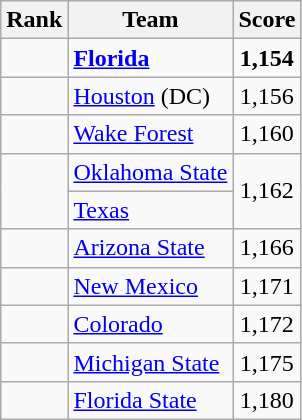<table class="wikitable sortable" style="text-align:center">
<tr>
<th dat-sort-type=number>Rank</th>
<th>Team</th>
<th>Score</th>
</tr>
<tr>
<td></td>
<td align=left><strong><a href='#'>Florida</a></strong></td>
<td><strong>1,154</strong></td>
</tr>
<tr>
<td></td>
<td align=left><a href='#'>Houston</a> (DC)</td>
<td>1,156</td>
</tr>
<tr>
<td></td>
<td align=left><a href='#'>Wake Forest</a></td>
<td>1,160</td>
</tr>
<tr>
<td rowspan=2></td>
<td align=left><a href='#'>Oklahoma State</a></td>
<td rowspan=2>1,162</td>
</tr>
<tr>
<td align=left><a href='#'>Texas</a></td>
</tr>
<tr>
<td></td>
<td align=left><a href='#'>Arizona State</a></td>
<td>1,166</td>
</tr>
<tr>
<td></td>
<td align=left><a href='#'>New Mexico</a></td>
<td>1,171</td>
</tr>
<tr>
<td></td>
<td align=left><a href='#'>Colorado</a></td>
<td>1,172</td>
</tr>
<tr>
<td></td>
<td align=left><a href='#'>Michigan State</a></td>
<td>1,175</td>
</tr>
<tr>
<td></td>
<td align=left><a href='#'>Florida State</a></td>
<td>1,180</td>
</tr>
</table>
